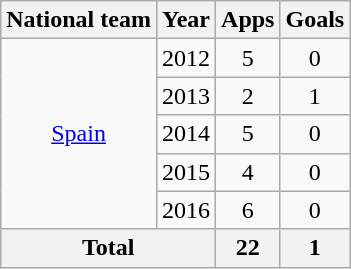<table class="wikitable" style="text-align:center">
<tr>
<th>National team</th>
<th>Year</th>
<th>Apps</th>
<th>Goals</th>
</tr>
<tr>
<td rowspan="5"><a href='#'>Spain</a></td>
<td>2012</td>
<td>5</td>
<td>0</td>
</tr>
<tr>
<td>2013</td>
<td>2</td>
<td>1</td>
</tr>
<tr>
<td>2014</td>
<td>5</td>
<td>0</td>
</tr>
<tr>
<td>2015</td>
<td>4</td>
<td>0</td>
</tr>
<tr>
<td>2016</td>
<td>6</td>
<td>0</td>
</tr>
<tr>
<th colspan="2">Total</th>
<th>22</th>
<th>1</th>
</tr>
</table>
